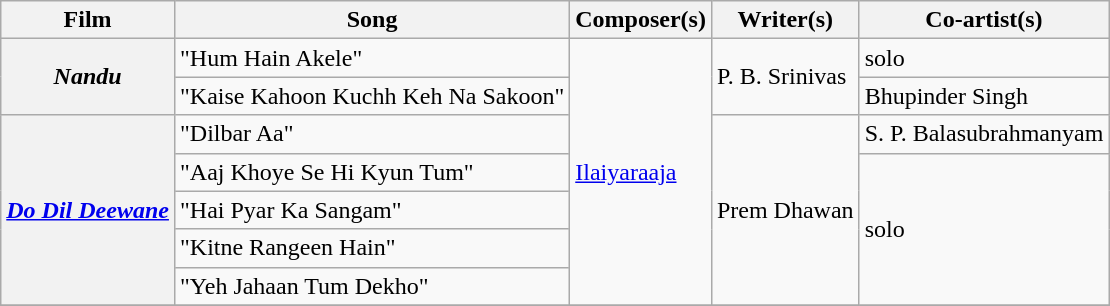<table class="wikitable sortable">
<tr>
<th>Film</th>
<th>Song</th>
<th>Composer(s)</th>
<th>Writer(s)</th>
<th>Co-artist(s)</th>
</tr>
<tr>
<th rowspan="2"><em>Nandu</em></th>
<td>"Hum Hain Akele"</td>
<td rowspan="7"><a href='#'>Ilaiyaraaja</a></td>
<td rowspan=2>P. B. Srinivas</td>
<td>solo</td>
</tr>
<tr>
<td>"Kaise Kahoon Kuchh Keh Na Sakoon"</td>
<td>Bhupinder Singh</td>
</tr>
<tr>
<th rowspan="5"><a href='#'><em>Do Dil Deewane</em></a></th>
<td>"Dilbar Aa"</td>
<td rowspan=5>Prem Dhawan</td>
<td>S. P. Balasubrahmanyam</td>
</tr>
<tr>
<td>"Aaj Khoye Se Hi Kyun Tum"</td>
<td rowspan=4>solo</td>
</tr>
<tr>
<td>"Hai Pyar Ka Sangam"</td>
</tr>
<tr>
<td>"Kitne Rangeen Hain"</td>
</tr>
<tr>
<td>"Yeh Jahaan Tum Dekho"</td>
</tr>
<tr>
</tr>
</table>
